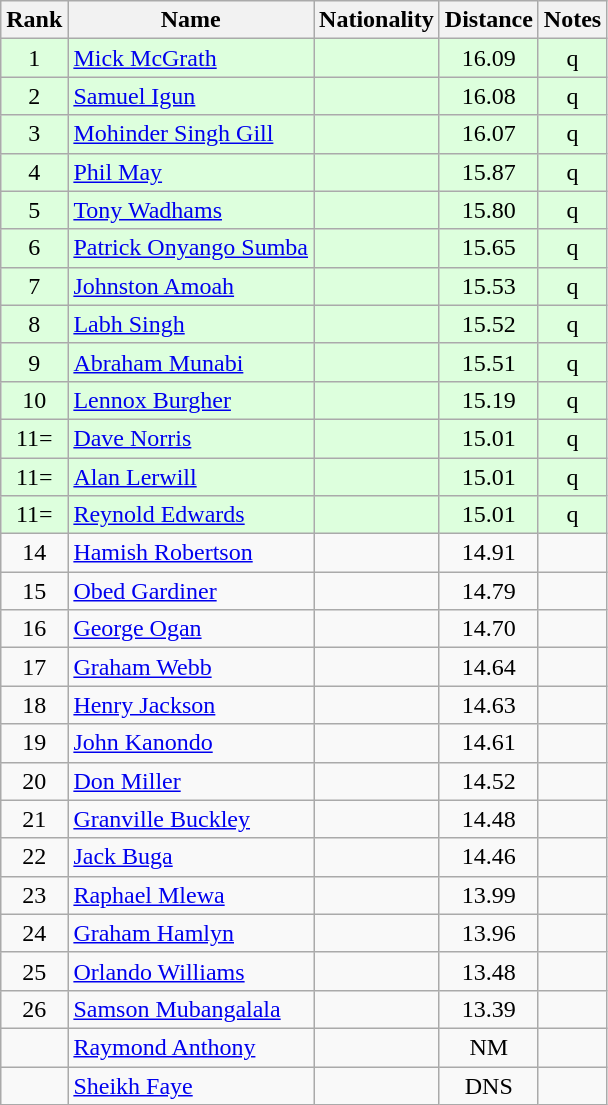<table class="wikitable sortable" style="text-align:center;">
<tr>
<th scope=col>Rank</th>
<th scope=col>Name</th>
<th scope=col>Nationality</th>
<th scope=col>Distance</th>
<th scope=col>Notes</th>
</tr>
<tr style="background-color: #ddffdd;">
<td>1</td>
<td style="text-align:left;"><a href='#'>Mick McGrath</a></td>
<td style="text-align:left;"></td>
<td>16.09</td>
<td>q</td>
</tr>
<tr style="background-color: #ddffdd;">
<td>2</td>
<td style="text-align:left;"><a href='#'>Samuel Igun</a></td>
<td style="text-align:left;"></td>
<td>16.08</td>
<td>q</td>
</tr>
<tr style="background-color: #ddffdd;">
<td>3</td>
<td style="text-align:left;"><a href='#'>Mohinder Singh Gill</a></td>
<td style="text-align:left;"></td>
<td>16.07</td>
<td>q</td>
</tr>
<tr style="background-color: #ddffdd;">
<td>4</td>
<td style="text-align:left;"><a href='#'>Phil May</a></td>
<td style="text-align:left;"></td>
<td>15.87</td>
<td>q</td>
</tr>
<tr style="background-color: #ddffdd;">
<td>5</td>
<td style="text-align:left;"><a href='#'>Tony Wadhams</a></td>
<td style="text-align:left;"></td>
<td>15.80</td>
<td>q</td>
</tr>
<tr style="background-color: #ddffdd;">
<td>6</td>
<td style="text-align:left;"><a href='#'>Patrick Onyango Sumba</a></td>
<td style="text-align:left;"></td>
<td>15.65</td>
<td>q</td>
</tr>
<tr style="background-color: #ddffdd;">
<td>7</td>
<td style="text-align:left;"><a href='#'>Johnston Amoah</a></td>
<td style="text-align:left;"></td>
<td>15.53</td>
<td>q</td>
</tr>
<tr style="background-color: #ddffdd;">
<td>8</td>
<td style="text-align:left;"><a href='#'>Labh Singh</a></td>
<td style="text-align:left;"></td>
<td>15.52</td>
<td>q</td>
</tr>
<tr style="background-color: #ddffdd;">
<td>9</td>
<td style="text-align:left;"><a href='#'>Abraham Munabi</a></td>
<td style="text-align:left;"></td>
<td>15.51</td>
<td>q</td>
</tr>
<tr style="background-color: #ddffdd;">
<td>10</td>
<td style="text-align:left;"><a href='#'>Lennox Burgher</a></td>
<td style="text-align:left;"></td>
<td>15.19</td>
<td>q</td>
</tr>
<tr style="background-color: #ddffdd;">
<td>11=</td>
<td style="text-align:left;"><a href='#'>Dave Norris</a></td>
<td style="text-align:left;"></td>
<td>15.01</td>
<td>q</td>
</tr>
<tr style="background-color: #ddffdd;">
<td>11=</td>
<td style="text-align:left;"><a href='#'>Alan Lerwill</a></td>
<td style="text-align:left;"></td>
<td>15.01</td>
<td>q</td>
</tr>
<tr style="background-color: #ddffdd;">
<td>11=</td>
<td style="text-align:left;"><a href='#'>Reynold Edwards</a></td>
<td style="text-align:left;"></td>
<td>15.01</td>
<td>q</td>
</tr>
<tr>
<td>14</td>
<td style="text-align:left;"><a href='#'>Hamish Robertson</a></td>
<td style="text-align:left;"></td>
<td>14.91</td>
<td></td>
</tr>
<tr>
<td>15</td>
<td style="text-align:left;"><a href='#'>Obed Gardiner</a></td>
<td style="text-align:left;"></td>
<td>14.79</td>
<td></td>
</tr>
<tr>
<td>16</td>
<td style="text-align:left;"><a href='#'>George Ogan</a></td>
<td style="text-align:left;"></td>
<td>14.70</td>
<td></td>
</tr>
<tr>
<td>17</td>
<td style="text-align:left;"><a href='#'>Graham Webb</a></td>
<td style="text-align:left;"></td>
<td>14.64</td>
<td></td>
</tr>
<tr>
<td>18</td>
<td style="text-align:left;"><a href='#'>Henry Jackson</a></td>
<td style="text-align:left;"></td>
<td>14.63</td>
<td></td>
</tr>
<tr>
<td>19</td>
<td style="text-align:left;"><a href='#'>John Kanondo</a></td>
<td style="text-align:left;"></td>
<td>14.61</td>
<td></td>
</tr>
<tr>
<td>20</td>
<td style="text-align:left;"><a href='#'>Don Miller</a></td>
<td style="text-align:left;"></td>
<td>14.52</td>
<td></td>
</tr>
<tr>
<td>21</td>
<td style="text-align:left;"><a href='#'>Granville Buckley</a></td>
<td style="text-align:left;"></td>
<td>14.48</td>
<td></td>
</tr>
<tr>
<td>22</td>
<td style="text-align:left;"><a href='#'>Jack Buga</a></td>
<td style="text-align:left;"></td>
<td>14.46</td>
<td></td>
</tr>
<tr>
<td>23</td>
<td style="text-align:left;"><a href='#'>Raphael Mlewa</a></td>
<td style="text-align:left;"></td>
<td>13.99</td>
<td></td>
</tr>
<tr>
<td>24</td>
<td style="text-align:left;"><a href='#'>Graham Hamlyn</a></td>
<td style="text-align:left;"></td>
<td>13.96</td>
<td></td>
</tr>
<tr>
<td>25</td>
<td style="text-align:left;"><a href='#'>Orlando Williams</a></td>
<td style="text-align:left;"></td>
<td>13.48</td>
<td></td>
</tr>
<tr>
<td>26</td>
<td style="text-align:left;"><a href='#'>Samson Mubangalala</a></td>
<td style="text-align:left;"></td>
<td>13.39</td>
<td></td>
</tr>
<tr>
<td data-sort-value="27"></td>
<td style="text-align:left;"><a href='#'>Raymond Anthony</a></td>
<td style="text-align:left;"></td>
<td data-sort-value="00.01">NM</td>
<td></td>
</tr>
<tr>
<td data-sort-value="28"></td>
<td style="text-align:left;"><a href='#'>Sheikh Faye</a></td>
<td style="text-align:left;"></td>
<td data-sort-value="00.00">DNS</td>
<td></td>
</tr>
</table>
